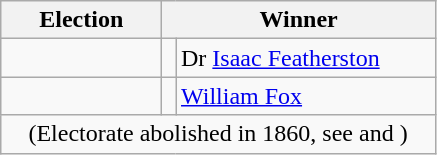<table class=wikitable>
<tr>
<th width=100>Election</th>
<th width=175 colspan=2>Winner</th>
</tr>
<tr>
<td></td>
<td></td>
<td>Dr <a href='#'>Isaac Featherston</a></td>
</tr>
<tr>
<td></td>
<td></td>
<td><a href='#'>William Fox</a></td>
</tr>
<tr>
<td colspan=3 align=center><span>(Electorate abolished in 1860, see  and )</span></td>
</tr>
</table>
